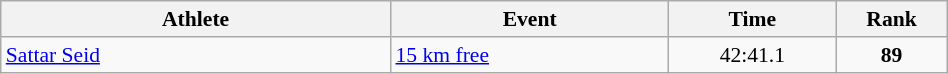<table class="wikitable" width="50%" style="text-align:center; font-size:90%">
<tr>
<th width="35%">Athlete</th>
<th width="25%">Event</th>
<th width="15%">Time</th>
<th width="10%">Rank</th>
</tr>
<tr>
<td align="left"><a href='#'>Sattar Seid</a></td>
<td align="left"><a href='#'>15 km free</a></td>
<td>42:41.1</td>
<td><strong>89</strong></td>
</tr>
</table>
